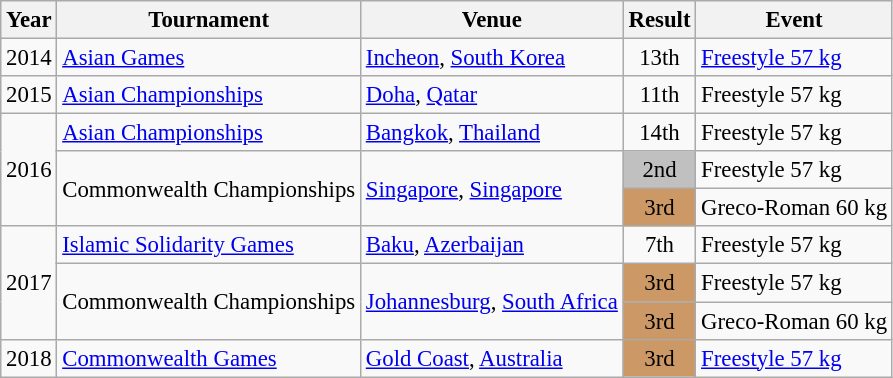<table class="wikitable" style="font-size:95%;">
<tr>
<th>Year</th>
<th>Tournament</th>
<th>Venue</th>
<th>Result</th>
<th>Event</th>
</tr>
<tr>
<td>2014</td>
<td><a href='#'>Asian Games</a></td>
<td><a href='#'>Incheon</a>, <a href='#'>South Korea</a></td>
<td align="center">13th</td>
<td><a href='#'>Freestyle 57 kg</a></td>
</tr>
<tr>
<td>2015</td>
<td><a href='#'>Asian Championships</a></td>
<td><a href='#'>Doha</a>, <a href='#'>Qatar</a></td>
<td align="center">11th</td>
<td>Freestyle 57 kg</td>
</tr>
<tr>
<td rowspan=3>2016</td>
<td><a href='#'>Asian Championships</a></td>
<td><a href='#'>Bangkok</a>, <a href='#'>Thailand</a></td>
<td align="center">14th</td>
<td>Freestyle 57 kg</td>
</tr>
<tr>
<td rowspan=2>Commonwealth Championships</td>
<td rowspan=2><a href='#'>Singapore</a>, <a href='#'>Singapore</a></td>
<td align="center" bgcolor=silver>2nd</td>
<td>Freestyle 57 kg</td>
</tr>
<tr>
<td align="center" bgcolor=cc9966>3rd</td>
<td>Greco-Roman 60 kg</td>
</tr>
<tr>
<td rowspan=3>2017</td>
<td><a href='#'>Islamic Solidarity Games</a></td>
<td><a href='#'>Baku</a>, <a href='#'>Azerbaijan</a></td>
<td align="center">7th</td>
<td>Freestyle 57 kg</td>
</tr>
<tr>
<td rowspan=2>Commonwealth Championships</td>
<td rowspan=2><a href='#'>Johannesburg</a>, <a href='#'>South Africa</a></td>
<td align="center" bgcolor=cc9966>3rd</td>
<td>Freestyle 57 kg</td>
</tr>
<tr>
<td align="center" bgcolor=cc9966>3rd</td>
<td>Greco-Roman 60 kg</td>
</tr>
<tr>
<td>2018</td>
<td><a href='#'>Commonwealth Games</a></td>
<td><a href='#'>Gold Coast</a>, <a href='#'>Australia</a></td>
<td align="center" bgcolor=cc9966>3rd</td>
<td><a href='#'>Freestyle 57 kg</a></td>
</tr>
</table>
